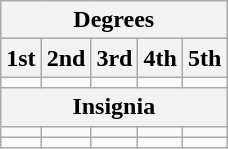<table class="wikitable">
<tr>
<th colspan="5">Degrees</th>
</tr>
<tr>
<th>1st</th>
<th>2nd</th>
<th>3rd</th>
<th>4th</th>
<th>5th</th>
</tr>
<tr>
<td></td>
<td></td>
<td></td>
<td></td>
<td></td>
</tr>
<tr>
<th colspan="5">Insignia</th>
</tr>
<tr>
<td></td>
<td></td>
<td></td>
<td></td>
<td></td>
</tr>
<tr>
<td></td>
<td></td>
<td></td>
<td></td>
<td></td>
</tr>
</table>
